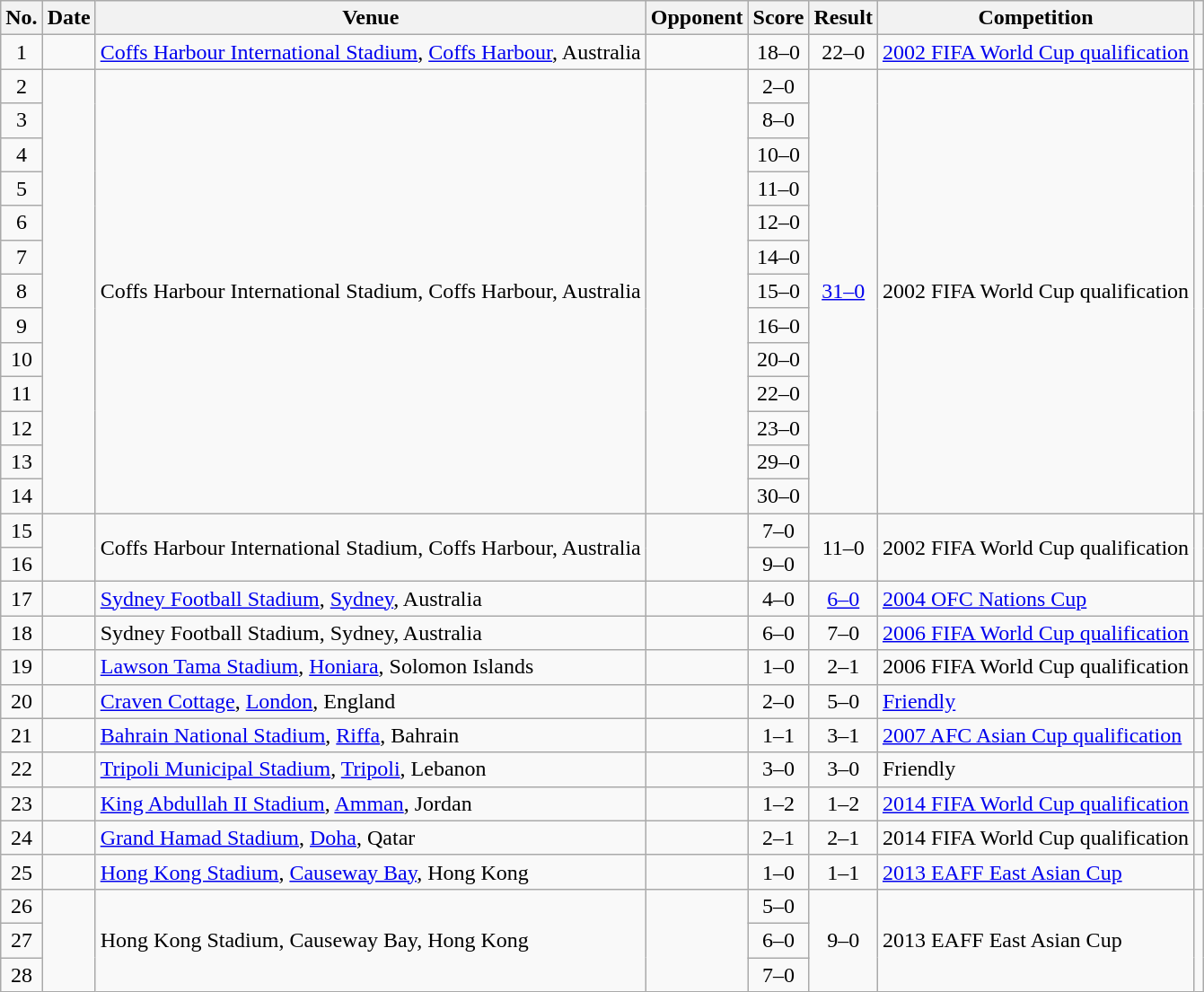<table class="wikitable sortable">
<tr>
<th scope="col">No.</th>
<th scope="col">Date</th>
<th scope="col">Venue</th>
<th scope="col">Opponent</th>
<th scope="col">Score</th>
<th scope="col">Result</th>
<th scope="col">Competition</th>
<th scope="col" class="unsortable"></th>
</tr>
<tr>
<td style="text-align:center">1</td>
<td></td>
<td><a href='#'>Coffs Harbour International Stadium</a>, <a href='#'>Coffs Harbour</a>, Australia</td>
<td></td>
<td style="text-align:center">18–0</td>
<td style="text-align:center">22–0</td>
<td><a href='#'>2002 FIFA World Cup qualification</a></td>
<td></td>
</tr>
<tr>
<td style="text-align:center">2</td>
<td rowspan="13"></td>
<td rowspan="13">Coffs Harbour International Stadium, Coffs Harbour, Australia</td>
<td rowspan="13"></td>
<td style="text-align:center">2–0</td>
<td rowspan="13" style="text-align:center"><a href='#'>31–0</a></td>
<td rowspan="13">2002 FIFA World Cup qualification</td>
<td rowspan="13"></td>
</tr>
<tr>
<td style="text-align:center">3</td>
<td style="text-align:center">8–0</td>
</tr>
<tr>
<td style="text-align:center">4</td>
<td style="text-align:center">10–0</td>
</tr>
<tr>
<td style="text-align:center">5</td>
<td style="text-align:center">11–0</td>
</tr>
<tr>
<td style="text-align:center">6</td>
<td style="text-align:center">12–0</td>
</tr>
<tr>
<td style="text-align:center">7</td>
<td style="text-align:center">14–0</td>
</tr>
<tr>
<td style="text-align:center">8</td>
<td style="text-align:center">15–0</td>
</tr>
<tr>
<td style="text-align:center">9</td>
<td style="text-align:center">16–0</td>
</tr>
<tr>
<td style="text-align:center">10</td>
<td style="text-align:center">20–0</td>
</tr>
<tr>
<td style="text-align:center">11</td>
<td style="text-align:center">22–0</td>
</tr>
<tr>
<td style="text-align:center">12</td>
<td style="text-align:center">23–0</td>
</tr>
<tr>
<td style="text-align:center">13</td>
<td style="text-align:center">29–0</td>
</tr>
<tr>
<td style="text-align:center">14</td>
<td style="text-align:center">30–0</td>
</tr>
<tr>
<td style="text-align:center">15</td>
<td rowspan="2"></td>
<td rowspan="2">Coffs Harbour International Stadium, Coffs Harbour, Australia</td>
<td rowspan="2"></td>
<td style="text-align:center">7–0</td>
<td rowspan="2" style="text-align:center">11–0</td>
<td rowspan="2">2002 FIFA World Cup qualification</td>
<td rowspan="2"></td>
</tr>
<tr>
<td style="text-align:center">16</td>
<td style="text-align:center">9–0</td>
</tr>
<tr>
<td style="text-align:center">17</td>
<td></td>
<td><a href='#'>Sydney Football Stadium</a>, <a href='#'>Sydney</a>, Australia</td>
<td></td>
<td style="text-align:center">4–0</td>
<td style="text-align:center"><a href='#'>6–0</a></td>
<td><a href='#'>2004 OFC Nations Cup</a></td>
<td></td>
</tr>
<tr>
<td style="text-align:center">18</td>
<td></td>
<td>Sydney Football Stadium, Sydney, Australia</td>
<td></td>
<td style="text-align:center">6–0</td>
<td style="text-align:center">7–0</td>
<td><a href='#'>2006 FIFA World Cup qualification</a></td>
<td></td>
</tr>
<tr>
<td style="text-align:center">19</td>
<td></td>
<td><a href='#'>Lawson Tama Stadium</a>, <a href='#'>Honiara</a>, Solomon Islands</td>
<td></td>
<td style="text-align:center">1–0</td>
<td style="text-align:center">2–1</td>
<td>2006 FIFA World Cup qualification</td>
<td></td>
</tr>
<tr>
<td style="text-align:center">20</td>
<td></td>
<td><a href='#'>Craven Cottage</a>, <a href='#'>London</a>, England</td>
<td></td>
<td style="text-align:center">2–0</td>
<td style="text-align:center">5–0</td>
<td><a href='#'>Friendly</a></td>
<td></td>
</tr>
<tr>
<td style="text-align:center">21</td>
<td></td>
<td><a href='#'>Bahrain National Stadium</a>, <a href='#'>Riffa</a>, Bahrain</td>
<td></td>
<td style="text-align:center">1–1</td>
<td style="text-align:center">3–1</td>
<td><a href='#'>2007 AFC Asian Cup qualification</a></td>
<td></td>
</tr>
<tr>
<td style="text-align:center">22</td>
<td></td>
<td><a href='#'>Tripoli Municipal Stadium</a>, <a href='#'>Tripoli</a>, Lebanon</td>
<td></td>
<td style="text-align:center">3–0</td>
<td style="text-align:center">3–0</td>
<td>Friendly</td>
<td></td>
</tr>
<tr>
<td style="text-align:center">23</td>
<td></td>
<td><a href='#'>King Abdullah II Stadium</a>, <a href='#'>Amman</a>, Jordan</td>
<td></td>
<td style="text-align:center">1–2</td>
<td style="text-align:center">1–2</td>
<td><a href='#'>2014 FIFA World Cup qualification</a></td>
<td></td>
</tr>
<tr>
<td style="text-align:center">24</td>
<td></td>
<td><a href='#'>Grand Hamad Stadium</a>, <a href='#'>Doha</a>, Qatar</td>
<td></td>
<td style="text-align:center">2–1</td>
<td style="text-align:center">2–1</td>
<td>2014 FIFA World Cup qualification</td>
<td></td>
</tr>
<tr>
<td style="text-align:center">25</td>
<td></td>
<td><a href='#'>Hong Kong Stadium</a>, <a href='#'>Causeway Bay</a>, Hong Kong</td>
<td></td>
<td style="text-align:center">1–0</td>
<td style="text-align:center">1–1</td>
<td><a href='#'>2013 EAFF East Asian Cup</a></td>
<td></td>
</tr>
<tr>
<td style="text-align:center">26</td>
<td rowspan="3"></td>
<td rowspan="3">Hong Kong Stadium, Causeway Bay, Hong Kong</td>
<td rowspan="3"></td>
<td style="text-align:center">5–0</td>
<td rowspan="3" style="text-align:center">9–0</td>
<td rowspan="3">2013 EAFF East Asian Cup</td>
<td rowspan="3"></td>
</tr>
<tr>
<td style="text-align:center">27</td>
<td style="text-align:center">6–0</td>
</tr>
<tr>
<td style="text-align:center">28</td>
<td style="text-align:center">7–0</td>
</tr>
</table>
